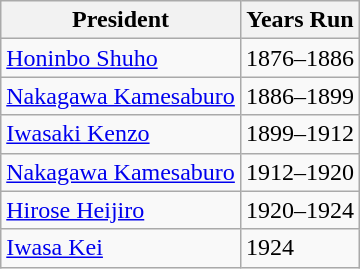<table class="wikitable">
<tr>
<th>President</th>
<th>Years Run</th>
</tr>
<tr>
<td><a href='#'>Honinbo Shuho</a></td>
<td>1876–1886</td>
</tr>
<tr>
<td><a href='#'>Nakagawa Kamesaburo</a></td>
<td>1886–1899</td>
</tr>
<tr>
<td><a href='#'>Iwasaki Kenzo</a></td>
<td>1899–1912</td>
</tr>
<tr>
<td><a href='#'>Nakagawa Kamesaburo</a></td>
<td>1912–1920</td>
</tr>
<tr>
<td><a href='#'>Hirose Heijiro</a></td>
<td>1920–1924</td>
</tr>
<tr>
<td><a href='#'>Iwasa Kei</a></td>
<td>1924</td>
</tr>
</table>
